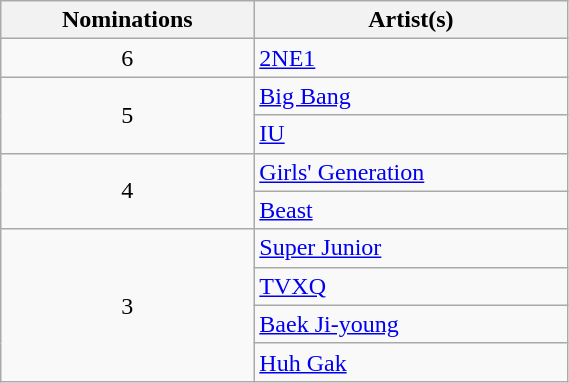<table class="wikitable"  style="width:30%;">
<tr>
<th scope="col">Nominations</th>
<th scope="col">Artist(s)</th>
</tr>
<tr>
<td align=center>6</td>
<td><a href='#'>2NE1</a></td>
</tr>
<tr>
<td align=center rowspan=2>5</td>
<td><a href='#'>Big Bang</a></td>
</tr>
<tr>
<td><a href='#'>IU</a></td>
</tr>
<tr>
<td align=center rowspan=2>4</td>
<td><a href='#'>Girls' Generation</a></td>
</tr>
<tr>
<td><a href='#'>Beast</a></td>
</tr>
<tr>
<td align=center rowspan=4>3</td>
<td><a href='#'>Super Junior</a></td>
</tr>
<tr>
<td><a href='#'>TVXQ</a></td>
</tr>
<tr>
<td><a href='#'>Baek Ji-young</a></td>
</tr>
<tr>
<td><a href='#'>Huh Gak</a></td>
</tr>
</table>
